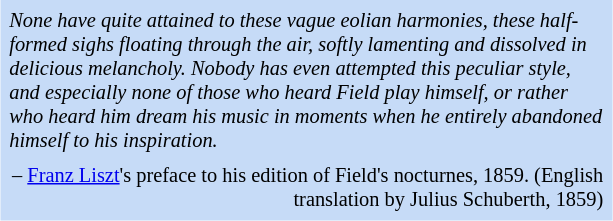<table class="toccolours" style="float: right; margin-left: 1em; margin-right: 2em; font-size: 85%; background:#c6dbf7; color:black; width:30em; max-width: 40%;" cellspacing="5">
<tr>
<td style="text-align: left;"><em>None have quite attained to these vague eolian harmonies, these half-formed sighs floating through the air, softly lamenting and dissolved in delicious melancholy. Nobody has even attempted this peculiar style, and especially none of those who heard Field play himself, or rather who heard him dream his music in moments when he entirely abandoned himself to his inspiration.</em></td>
</tr>
<tr>
<td style="text-align: right;">– <a href='#'>Franz Liszt</a>'s preface to his edition of Field's nocturnes, 1859. (English translation by Julius Schuberth, 1859)</td>
</tr>
</table>
